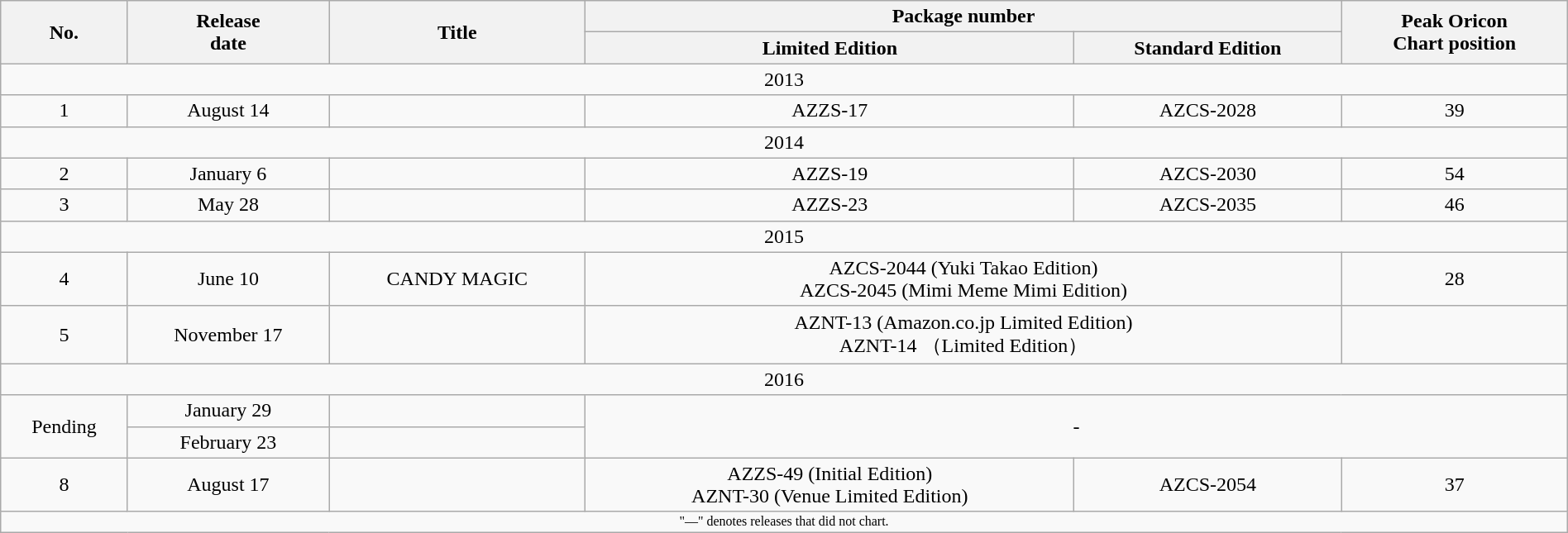<table class="wikitable" style="text-align: center; width: 100%">
<tr>
<th rowspan=2>No.</th>
<th rowspan=2>Release<br>date</th>
<th rowspan=2>Title</th>
<th colspan=2>Package number</th>
<th rowspan=2>Peak Oricon<br>Chart position</th>
</tr>
<tr>
<th>Limited Edition</th>
<th>Standard Edition</th>
</tr>
<tr>
<td colspan=6>2013</td>
</tr>
<tr>
<td>1</td>
<td>August 14</td>
<td></td>
<td>AZZS-17</td>
<td>AZCS-2028</td>
<td>39</td>
</tr>
<tr>
<td colspan=6>2014</td>
</tr>
<tr>
<td>2</td>
<td>January 6</td>
<td></td>
<td>AZZS-19</td>
<td>AZCS-2030</td>
<td>54</td>
</tr>
<tr>
<td>3</td>
<td>May 28</td>
<td></td>
<td>AZZS-23</td>
<td>AZCS-2035</td>
<td>46</td>
</tr>
<tr>
<td colspan=6>2015</td>
</tr>
<tr>
<td>4</td>
<td>June 10</td>
<td>CANDY MAGIC</td>
<td colspan=2>AZCS-2044 (Yuki Takao Edition)<br>AZCS-2045 (Mimi Meme Mimi Edition)</td>
<td>28</td>
</tr>
<tr>
<td>5</td>
<td>November 17</td>
<td></td>
<td colspan=2>AZNT-13 (Amazon.co.jp Limited Edition)<br>AZNT-14 （Limited Edition）</td>
<td></td>
</tr>
<tr>
<td colspan=6>2016</td>
</tr>
<tr>
<td rowspan=2>Pending</td>
<td>January 29</td>
<td></td>
<td rowspan=2 colspan=3>-</td>
</tr>
<tr>
<td>February 23</td>
<td></td>
</tr>
<tr>
<td>8</td>
<td>August 17</td>
<td></td>
<td>AZZS-49 (Initial Edition)<br>AZNT-30 (Venue Limited Edition)</td>
<td>AZCS-2054</td>
<td>37</td>
</tr>
<tr>
<td align="center" colspan="13" style="font-size: 8pt">"—" denotes releases that did not chart.</td>
</tr>
</table>
